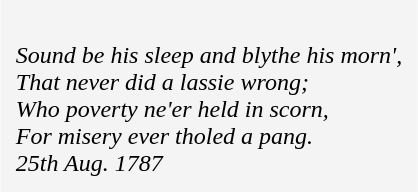<table cellpadding=10 border="0" align=center>
<tr>
<td bgcolor=#f4f4f4><br><em>Sound be his sleep and blythe his morn',</em><br>
<em>That never did a lassie wrong;</em><br>
<em>Who poverty ne'er held in scorn,</em><br>
<em>For misery ever tholed a pang.</em><br>
<em>25th Aug. 1787</em><br></td>
</tr>
</table>
